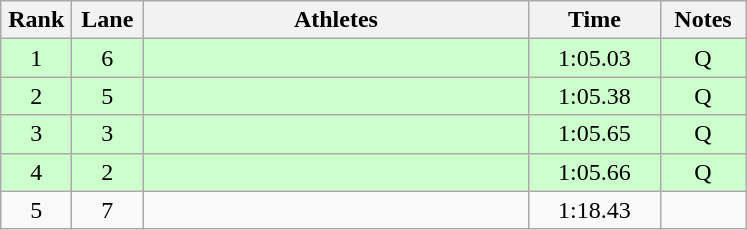<table class="wikitable sortable" style="text-align:center;">
<tr>
<th width=40>Rank</th>
<th width=40>Lane</th>
<th width=250>Athletes</th>
<th width=80>Time</th>
<th width=50>Notes</th>
</tr>
<tr bgcolor=ccffcc>
<td>1</td>
<td>6</td>
<td align=left></td>
<td>1:05.03</td>
<td>Q</td>
</tr>
<tr bgcolor=ccffcc>
<td>2</td>
<td>5</td>
<td align=left></td>
<td>1:05.38</td>
<td>Q</td>
</tr>
<tr bgcolor=ccffcc>
<td>3</td>
<td>3</td>
<td align=left></td>
<td>1:05.65</td>
<td>Q</td>
</tr>
<tr bgcolor=ccffcc>
<td>4</td>
<td>2</td>
<td align=left></td>
<td>1:05.66</td>
<td>Q</td>
</tr>
<tr>
<td>5</td>
<td>7</td>
<td align=left></td>
<td>1:18.43</td>
<td></td>
</tr>
</table>
